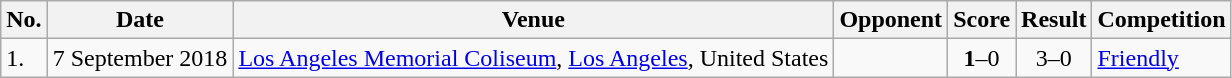<table class="wikitable" style="font-size:100%;">
<tr>
<th>No.</th>
<th>Date</th>
<th>Venue</th>
<th>Opponent</th>
<th>Score</th>
<th>Result</th>
<th>Competition</th>
</tr>
<tr>
<td>1.</td>
<td>7 September 2018</td>
<td><a href='#'>Los Angeles Memorial Coliseum</a>, <a href='#'>Los Angeles</a>, United States</td>
<td></td>
<td align=center><strong>1</strong>–0</td>
<td align=center>3–0</td>
<td><a href='#'>Friendly</a></td>
</tr>
</table>
